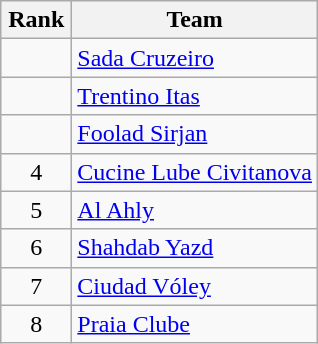<table class="wikitable" style="text-align:center;">
<tr>
<th width=40>Rank</th>
<th>Team</th>
</tr>
<tr>
<td></td>
<td style="text-align:left;"> <a href='#'>Sada Cruzeiro</a></td>
</tr>
<tr>
<td></td>
<td style="text-align:left;"> <a href='#'>Trentino Itas</a></td>
</tr>
<tr>
<td></td>
<td style="text-align:left;"> <a href='#'>Foolad Sirjan</a></td>
</tr>
<tr>
<td>4</td>
<td style="text-align:left;"> <a href='#'>Cucine Lube Civitanova</a></td>
</tr>
<tr>
<td>5</td>
<td style="text-align:left;"> <a href='#'>Al Ahly</a></td>
</tr>
<tr>
<td>6</td>
<td style="text-align:left;"> <a href='#'>Shahdab Yazd</a></td>
</tr>
<tr>
<td>7</td>
<td style="text-align:left;"> <a href='#'>Ciudad Vóley</a></td>
</tr>
<tr>
<td>8</td>
<td style="text-align:left;"> <a href='#'>Praia Clube</a></td>
</tr>
</table>
